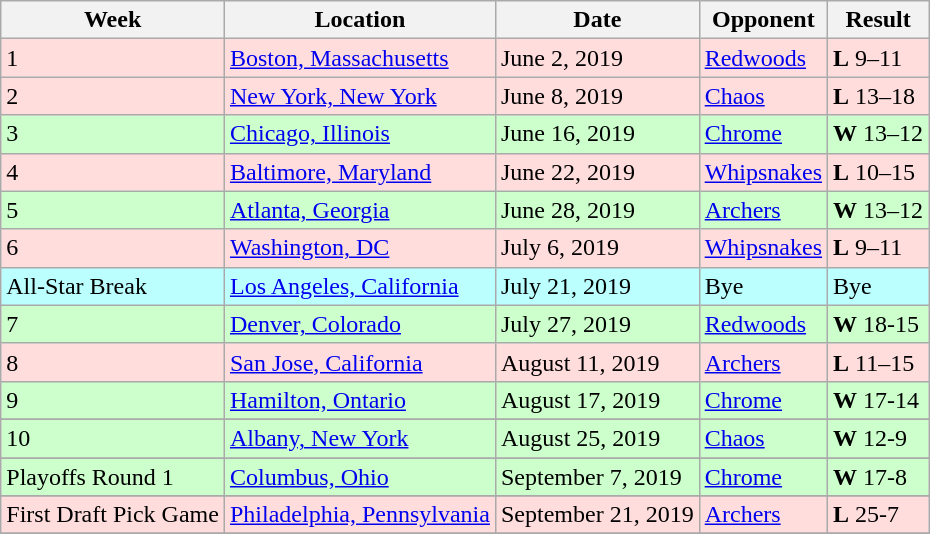<table class="wikitable">
<tr>
<th>Week</th>
<th>Location</th>
<th>Date</th>
<th>Opponent</th>
<th>Result</th>
</tr>
<tr bgcolor="#FFDDDD">
<td>1</td>
<td><a href='#'>Boston, Massachusetts</a></td>
<td>June 2, 2019</td>
<td><a href='#'>Redwoods</a></td>
<td><strong>L</strong> 9–11</td>
</tr>
<tr bgcolor="#FFDDDD">
<td>2</td>
<td><a href='#'>New York, New York</a></td>
<td>June 8, 2019</td>
<td><a href='#'>Chaos</a></td>
<td><strong>L</strong> 13–18</td>
</tr>
<tr bgcolor="#CCFFCC">
<td>3</td>
<td><a href='#'>Chicago, Illinois</a></td>
<td>June 16, 2019</td>
<td><a href='#'>Chrome</a></td>
<td><strong>W</strong> 13–12</td>
</tr>
<tr bgcolor="#FFDDDD">
<td>4</td>
<td><a href='#'>Baltimore, Maryland</a></td>
<td>June 22, 2019</td>
<td><a href='#'>Whipsnakes</a></td>
<td><strong>L</strong> 10–15</td>
</tr>
<tr bgcolor="#CCFFCC">
<td>5</td>
<td><a href='#'>Atlanta, Georgia</a></td>
<td>June 28, 2019</td>
<td><a href='#'>Archers</a></td>
<td><strong>W</strong> 13–12</td>
</tr>
<tr bgcolor="#FFDDDD">
<td>6</td>
<td><a href='#'>Washington, DC</a></td>
<td>July 6, 2019</td>
<td><a href='#'>Whipsnakes</a></td>
<td><strong>L</strong> 9–11</td>
</tr>
<tr style=background:#bff>
<td>All-Star Break</td>
<td><a href='#'>Los Angeles, California</a></td>
<td>July 21, 2019</td>
<td>Bye</td>
<td>Bye</td>
</tr>
<tr bgcolor="#CCFFCC">
<td>7</td>
<td><a href='#'>Denver, Colorado</a></td>
<td>July 27, 2019</td>
<td><a href='#'>Redwoods</a></td>
<td><strong>W</strong> 18-15</td>
</tr>
<tr bgcolor="#FFDDDD">
<td>8</td>
<td><a href='#'>San Jose, California</a></td>
<td>August 11, 2019</td>
<td><a href='#'>Archers</a></td>
<td><strong>L</strong> 11–15</td>
</tr>
<tr bgcolor="#CCFFCC">
<td>9</td>
<td><a href='#'>Hamilton, Ontario</a></td>
<td>August 17, 2019</td>
<td><a href='#'>Chrome</a></td>
<td><strong>W</strong> 17-14</td>
</tr>
<tr>
</tr>
<tr bgcolor="#CCFFCC">
<td>10</td>
<td><a href='#'>Albany, New York</a></td>
<td>August 25, 2019</td>
<td><a href='#'>Chaos</a></td>
<td><strong>W</strong> 12-9</td>
</tr>
<tr>
</tr>
<tr bgcolor="#CCFFCC">
<td>Playoffs Round 1</td>
<td><a href='#'>Columbus, Ohio</a></td>
<td>September 7, 2019</td>
<td><a href='#'>Chrome</a></td>
<td><strong>W</strong> 17-8</td>
</tr>
<tr>
</tr>
<tr bgcolor="#FFDDDD">
<td>First Draft Pick Game</td>
<td><a href='#'>Philadelphia, Pennsylvania</a></td>
<td>September 21, 2019</td>
<td><a href='#'>Archers</a></td>
<td><strong>L</strong> 25-7</td>
</tr>
<tr>
</tr>
</table>
